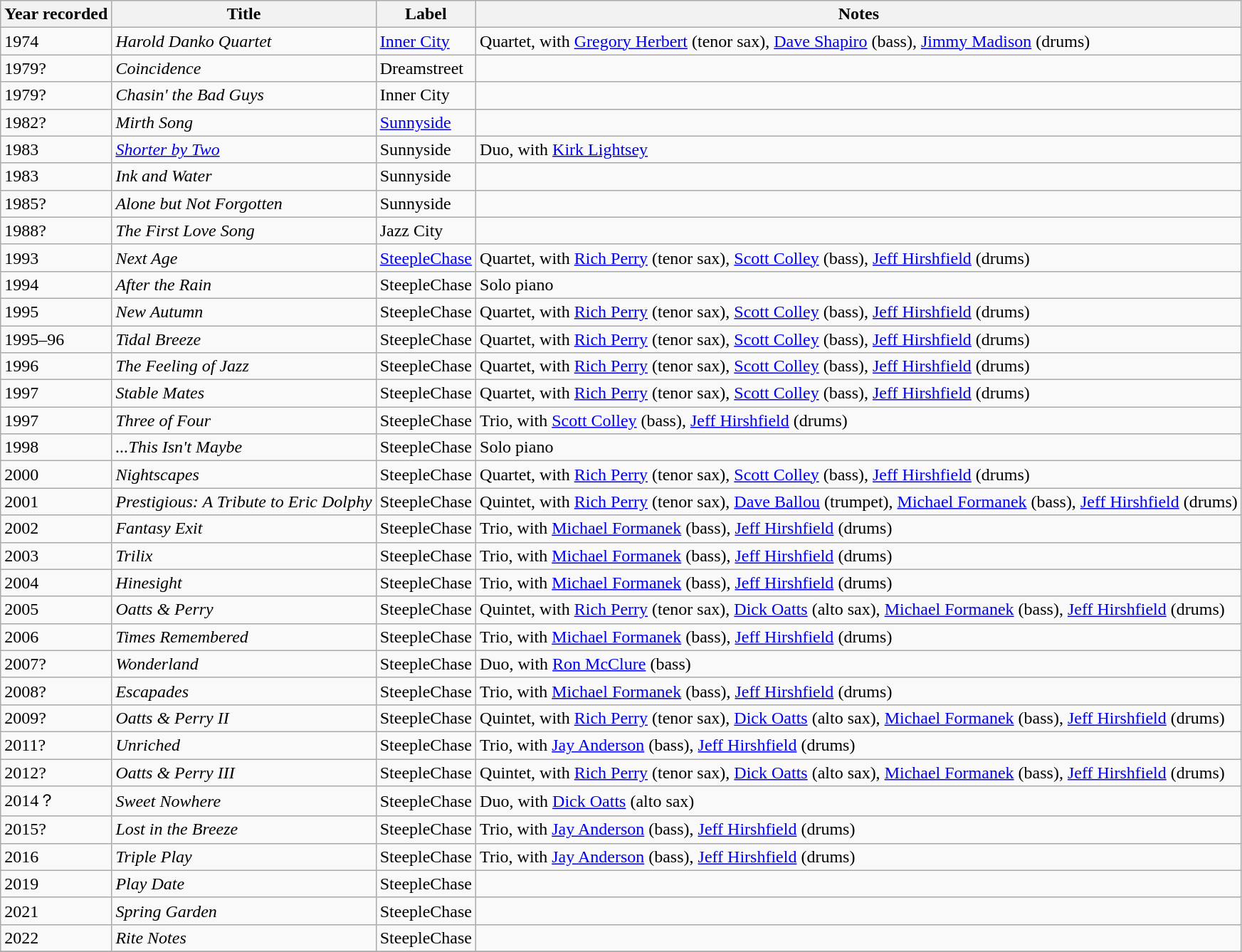<table class="wikitable sortable">
<tr>
<th>Year recorded</th>
<th>Title</th>
<th>Label</th>
<th>Notes</th>
</tr>
<tr>
<td>1974</td>
<td><em>Harold Danko Quartet</em></td>
<td><a href='#'>Inner City</a></td>
<td>Quartet, with <a href='#'>Gregory Herbert</a> (tenor sax), <a href='#'>Dave Shapiro</a> (bass), <a href='#'>Jimmy Madison</a> (drums)</td>
</tr>
<tr>
<td>1979?</td>
<td><em>Coincidence</em></td>
<td>Dreamstreet</td>
<td></td>
</tr>
<tr>
<td>1979?</td>
<td><em>Chasin' the Bad Guys</em></td>
<td>Inner City</td>
<td></td>
</tr>
<tr>
<td>1982?</td>
<td><em>Mirth Song</em></td>
<td><a href='#'>Sunnyside</a></td>
<td></td>
</tr>
<tr>
<td>1983</td>
<td><em><a href='#'>Shorter by Two</a></em></td>
<td>Sunnyside</td>
<td>Duo, with <a href='#'>Kirk Lightsey</a></td>
</tr>
<tr>
<td>1983</td>
<td><em>Ink and Water</em></td>
<td>Sunnyside</td>
<td></td>
</tr>
<tr>
<td>1985?</td>
<td><em>Alone but Not Forgotten</em></td>
<td>Sunnyside</td>
<td></td>
</tr>
<tr>
<td>1988?</td>
<td><em>The First Love Song</em></td>
<td>Jazz City</td>
<td></td>
</tr>
<tr>
<td>1993</td>
<td><em>Next Age</em></td>
<td><a href='#'>SteepleChase</a></td>
<td>Quartet, with <a href='#'>Rich Perry</a> (tenor sax), <a href='#'>Scott Colley</a> (bass), <a href='#'>Jeff Hirshfield</a> (drums)</td>
</tr>
<tr>
<td>1994</td>
<td><em>After the Rain</em></td>
<td>SteepleChase</td>
<td>Solo piano</td>
</tr>
<tr>
<td>1995</td>
<td><em>New Autumn</em></td>
<td>SteepleChase</td>
<td>Quartet, with <a href='#'>Rich Perry</a> (tenor sax), <a href='#'>Scott Colley</a> (bass), <a href='#'>Jeff Hirshfield</a> (drums)</td>
</tr>
<tr>
<td>1995–96</td>
<td><em>Tidal Breeze</em></td>
<td>SteepleChase</td>
<td>Quartet, with <a href='#'>Rich Perry</a> (tenor sax), <a href='#'>Scott Colley</a> (bass), <a href='#'>Jeff Hirshfield</a> (drums)</td>
</tr>
<tr>
<td>1996</td>
<td><em>The Feeling of Jazz</em></td>
<td>SteepleChase</td>
<td>Quartet, with <a href='#'>Rich Perry</a> (tenor sax), <a href='#'>Scott Colley</a> (bass), <a href='#'>Jeff Hirshfield</a> (drums)</td>
</tr>
<tr>
<td>1997</td>
<td><em>Stable Mates</em></td>
<td>SteepleChase</td>
<td>Quartet, with <a href='#'>Rich Perry</a> (tenor sax), <a href='#'>Scott Colley</a> (bass), <a href='#'>Jeff Hirshfield</a> (drums)</td>
</tr>
<tr>
<td>1997</td>
<td><em>Three of Four</em></td>
<td>SteepleChase</td>
<td>Trio, with <a href='#'>Scott Colley</a> (bass), <a href='#'>Jeff Hirshfield</a> (drums)</td>
</tr>
<tr>
<td>1998</td>
<td><em>...This Isn't Maybe</em></td>
<td>SteepleChase</td>
<td>Solo piano</td>
</tr>
<tr>
<td>2000</td>
<td><em>Nightscapes</em></td>
<td>SteepleChase</td>
<td>Quartet, with <a href='#'>Rich Perry</a> (tenor sax), <a href='#'>Scott Colley</a> (bass), <a href='#'>Jeff Hirshfield</a> (drums)</td>
</tr>
<tr>
<td>2001</td>
<td><em>Prestigious: A Tribute to Eric Dolphy</em></td>
<td>SteepleChase</td>
<td>Quintet, with <a href='#'>Rich Perry</a> (tenor sax), <a href='#'>Dave Ballou</a> (trumpet), <a href='#'>Michael Formanek</a> (bass), <a href='#'>Jeff Hirshfield</a> (drums)</td>
</tr>
<tr>
<td>2002</td>
<td><em>Fantasy Exit</em></td>
<td>SteepleChase</td>
<td>Trio, with <a href='#'>Michael Formanek</a> (bass), <a href='#'>Jeff Hirshfield</a> (drums)</td>
</tr>
<tr>
<td>2003</td>
<td><em>Trilix</em></td>
<td>SteepleChase</td>
<td>Trio, with <a href='#'>Michael Formanek</a> (bass), <a href='#'>Jeff Hirshfield</a> (drums)</td>
</tr>
<tr>
<td>2004</td>
<td><em>Hinesight</em></td>
<td>SteepleChase</td>
<td>Trio, with <a href='#'>Michael Formanek</a> (bass), <a href='#'>Jeff Hirshfield</a> (drums)</td>
</tr>
<tr>
<td>2005</td>
<td><em>Oatts & Perry</em></td>
<td>SteepleChase</td>
<td>Quintet, with <a href='#'>Rich Perry</a> (tenor sax), <a href='#'>Dick Oatts</a> (alto sax), <a href='#'>Michael Formanek</a> (bass), <a href='#'>Jeff Hirshfield</a> (drums)</td>
</tr>
<tr>
<td>2006</td>
<td><em>Times Remembered</em></td>
<td>SteepleChase</td>
<td>Trio, with <a href='#'>Michael Formanek</a> (bass), <a href='#'>Jeff Hirshfield</a> (drums)</td>
</tr>
<tr>
<td>2007?</td>
<td><em>Wonderland</em></td>
<td>SteepleChase</td>
<td>Duo, with <a href='#'>Ron McClure</a> (bass)</td>
</tr>
<tr>
<td>2008?</td>
<td><em>Escapades</em></td>
<td>SteepleChase</td>
<td>Trio, with <a href='#'>Michael Formanek</a> (bass), <a href='#'>Jeff Hirshfield</a> (drums)</td>
</tr>
<tr>
<td>2009?</td>
<td><em>Oatts & Perry II</em></td>
<td>SteepleChase</td>
<td>Quintet, with <a href='#'>Rich Perry</a> (tenor sax), <a href='#'>Dick Oatts</a> (alto sax), <a href='#'>Michael Formanek</a> (bass), <a href='#'>Jeff Hirshfield</a> (drums)</td>
</tr>
<tr>
<td>2011?</td>
<td><em>Unriched</em></td>
<td>SteepleChase</td>
<td>Trio, with <a href='#'>Jay Anderson</a> (bass), <a href='#'>Jeff Hirshfield</a> (drums)</td>
</tr>
<tr>
<td>2012?</td>
<td><em>Oatts & Perry III</em></td>
<td>SteepleChase</td>
<td>Quintet, with <a href='#'>Rich Perry</a> (tenor sax), <a href='#'>Dick Oatts</a> (alto sax), <a href='#'>Michael Formanek</a> (bass), <a href='#'>Jeff Hirshfield</a> (drums)</td>
</tr>
<tr>
<td>2014？</td>
<td><em>Sweet Nowhere</em></td>
<td>SteepleChase</td>
<td>Duo, with <a href='#'>Dick Oatts</a> (alto sax)</td>
</tr>
<tr>
<td>2015?</td>
<td><em>Lost in the Breeze</em></td>
<td>SteepleChase</td>
<td>Trio, with <a href='#'>Jay Anderson</a> (bass), <a href='#'>Jeff Hirshfield</a> (drums)</td>
</tr>
<tr>
<td>2016</td>
<td><em>Triple Play</em></td>
<td>SteepleChase</td>
<td>Trio, with <a href='#'>Jay Anderson</a> (bass), <a href='#'>Jeff Hirshfield</a> (drums)</td>
</tr>
<tr>
<td>2019</td>
<td><em>Play Date</em></td>
<td>SteepleChase</td>
<td></td>
</tr>
<tr>
<td>2021</td>
<td><em>Spring Garden</em></td>
<td>SteepleChase</td>
<td></td>
</tr>
<tr>
<td>2022</td>
<td><em>Rite Notes</em></td>
<td>SteepleChase</td>
<td></td>
</tr>
<tr>
</tr>
</table>
